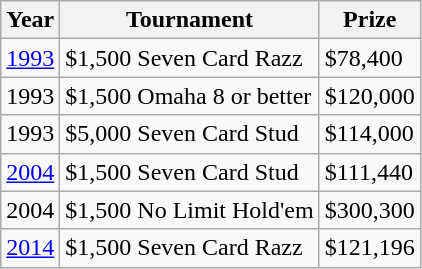<table class="wikitable">
<tr>
<th>Year</th>
<th>Tournament</th>
<th>Prize</th>
</tr>
<tr>
<td><a href='#'>1993</a></td>
<td>$1,500 Seven Card Razz</td>
<td>$78,400</td>
</tr>
<tr>
<td>1993</td>
<td>$1,500 Omaha 8 or better</td>
<td>$120,000</td>
</tr>
<tr>
<td>1993</td>
<td>$5,000 Seven Card Stud</td>
<td>$114,000</td>
</tr>
<tr>
<td><a href='#'>2004</a></td>
<td>$1,500 Seven Card Stud</td>
<td>$111,440</td>
</tr>
<tr>
<td>2004</td>
<td>$1,500 No Limit Hold'em</td>
<td>$300,300</td>
</tr>
<tr>
<td><a href='#'>2014</a></td>
<td>$1,500 Seven Card Razz</td>
<td>$121,196</td>
</tr>
</table>
